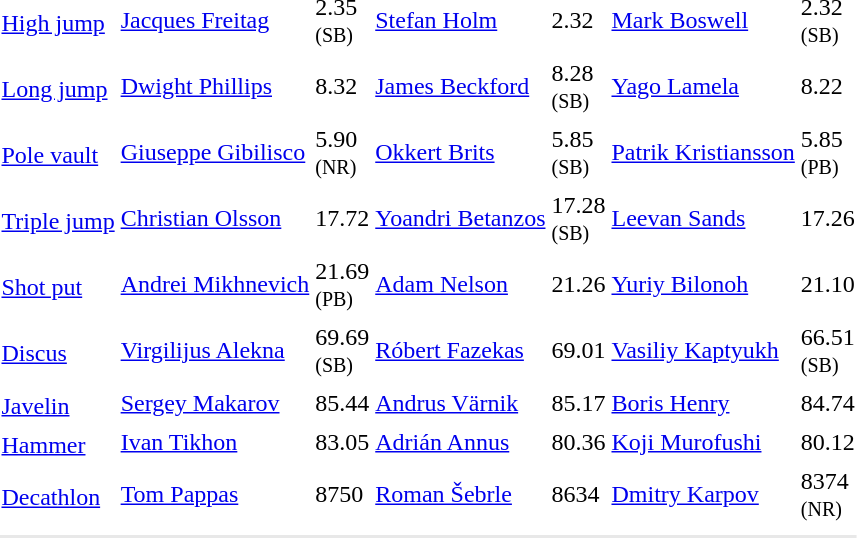<table>
<tr>
<td rowspan=2><a href='#'>High jump</a><br></td>
<td><a href='#'>Jacques Freitag</a><br></td>
<td>2.35<br><small>(SB)</small></td>
<td><a href='#'>Stefan Holm</a><br></td>
<td>2.32</td>
<td><a href='#'>Mark Boswell</a><br></td>
<td>2.32<br><small>(SB)</small></td>
</tr>
<tr>
<td colspan=6></td>
</tr>
<tr>
<td rowspan=2><a href='#'>Long jump</a><br></td>
<td><a href='#'>Dwight Phillips</a><br></td>
<td>8.32</td>
<td><a href='#'>James Beckford</a><br></td>
<td>8.28<br><small>(SB)</small></td>
<td><a href='#'>Yago Lamela</a><br></td>
<td>8.22</td>
</tr>
<tr>
<td colspan=6></td>
</tr>
<tr>
<td rowspan=2><a href='#'>Pole vault</a><br></td>
<td><a href='#'>Giuseppe Gibilisco</a><br></td>
<td>5.90<br><small>(NR)</small></td>
<td><a href='#'>Okkert Brits</a><br></td>
<td>5.85<br><small>(SB)</small></td>
<td><a href='#'>Patrik Kristiansson</a><br></td>
<td>5.85<br><small>(PB)</small></td>
</tr>
<tr>
<td colspan=6></td>
</tr>
<tr>
<td rowspan=2><a href='#'>Triple jump</a><br></td>
<td><a href='#'>Christian Olsson</a><br></td>
<td>17.72</td>
<td><a href='#'>Yoandri Betanzos</a><br></td>
<td>17.28<br><small>(SB)</small></td>
<td><a href='#'>Leevan Sands</a><br></td>
<td>17.26</td>
</tr>
<tr>
<td colspan=6></td>
</tr>
<tr>
<td rowspan=2><a href='#'>Shot put</a><br></td>
<td><a href='#'>Andrei Mikhnevich</a><br></td>
<td>21.69<br><small>(PB)</small></td>
<td><a href='#'>Adam Nelson</a><br></td>
<td>21.26</td>
<td><a href='#'>Yuriy Bilonoh</a><br></td>
<td>21.10</td>
</tr>
<tr>
<td colspan=6></td>
</tr>
<tr>
<td rowspan=2><a href='#'>Discus</a><br></td>
<td><a href='#'>Virgilijus Alekna</a><br></td>
<td>69.69<br><small>(SB)</small></td>
<td><a href='#'>Róbert Fazekas</a><br></td>
<td>69.01</td>
<td><a href='#'>Vasiliy Kaptyukh</a><br></td>
<td>66.51<br><small>(SB)</small></td>
</tr>
<tr>
<td colspan=6></td>
</tr>
<tr>
<td rowspan=2><a href='#'>Javelin</a><br></td>
<td><a href='#'>Sergey Makarov</a><br></td>
<td>85.44</td>
<td><a href='#'>Andrus Värnik</a><br></td>
<td>85.17</td>
<td><a href='#'>Boris Henry</a><br></td>
<td>84.74</td>
</tr>
<tr>
<td colspan=6></td>
</tr>
<tr>
<td rowspan=2><a href='#'>Hammer</a><br></td>
<td><a href='#'>Ivan Tikhon</a><br></td>
<td>83.05</td>
<td><a href='#'>Adrián Annus</a><br></td>
<td>80.36</td>
<td><a href='#'>Koji Murofushi</a><br></td>
<td>80.12</td>
</tr>
<tr>
<td colspan=6></td>
</tr>
<tr>
<td rowspan=2><a href='#'>Decathlon</a><br></td>
<td><a href='#'>Tom Pappas</a><br></td>
<td>8750</td>
<td><a href='#'>Roman Šebrle</a><br></td>
<td>8634</td>
<td><a href='#'>Dmitry Karpov</a><br></td>
<td>8374<br><small>(NR)</small></td>
</tr>
<tr>
<td colspan=6></td>
</tr>
<tr>
</tr>
<tr bgcolor= e8e8e8>
<td colspan=7></td>
</tr>
</table>
